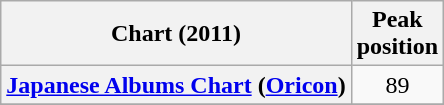<table class="wikitable plainrowheaders">
<tr>
<th scope="col">Chart (2011)</th>
<th scope="col">Peak<br>position</th>
</tr>
<tr>
<th scope="row"><a href='#'>Japanese Albums Chart</a> (<a href='#'>Oricon</a>)</th>
<td align="center">89</td>
</tr>
<tr>
</tr>
</table>
